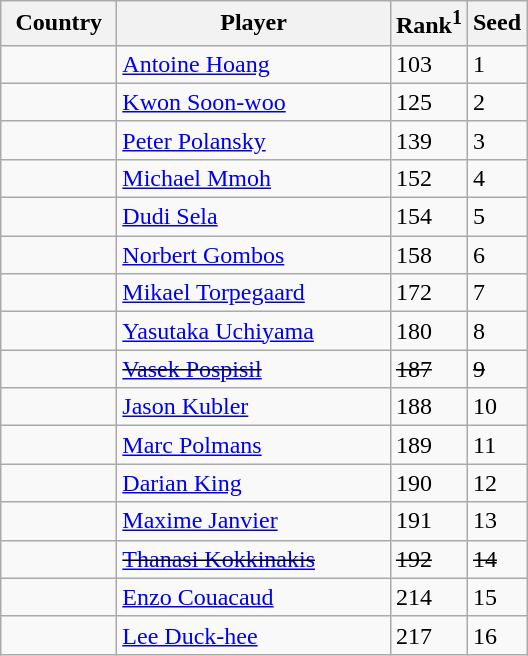<table class="sortable wikitable">
<tr>
<th style="width:70px;">Country</th>
<th style="width:175px;">Player</th>
<th>Rank<sup>1</sup></th>
<th>Seed</th>
</tr>
<tr>
<td></td>
<td><a href='#'>Antoine Hoang</a></td>
<td>103</td>
<td>1</td>
</tr>
<tr>
<td></td>
<td><a href='#'>Kwon Soon-woo</a></td>
<td>125</td>
<td>2</td>
</tr>
<tr>
<td></td>
<td><a href='#'>Peter Polansky</a></td>
<td>139</td>
<td>3</td>
</tr>
<tr>
<td></td>
<td><a href='#'>Michael Mmoh</a></td>
<td>152</td>
<td>4</td>
</tr>
<tr>
<td></td>
<td><a href='#'>Dudi Sela</a></td>
<td>154</td>
<td>5</td>
</tr>
<tr>
<td></td>
<td><a href='#'>Norbert Gombos</a></td>
<td>158</td>
<td>6</td>
</tr>
<tr>
<td></td>
<td><a href='#'>Mikael Torpegaard</a></td>
<td>172</td>
<td>7</td>
</tr>
<tr>
<td></td>
<td><a href='#'>Yasutaka Uchiyama</a></td>
<td>180</td>
<td>8</td>
</tr>
<tr>
<td><s></s></td>
<td><s><a href='#'>Vasek Pospisil</a></s></td>
<td><s>187</s></td>
<td><s>9</s></td>
</tr>
<tr>
<td></td>
<td><a href='#'>Jason Kubler</a></td>
<td>188</td>
<td>10</td>
</tr>
<tr>
<td></td>
<td><a href='#'>Marc Polmans</a></td>
<td>189</td>
<td>11</td>
</tr>
<tr>
<td></td>
<td><a href='#'>Darian King</a></td>
<td>190</td>
<td>12</td>
</tr>
<tr>
<td></td>
<td><a href='#'>Maxime Janvier</a></td>
<td>191</td>
<td>13</td>
</tr>
<tr>
<td><s></s></td>
<td><s><a href='#'>Thanasi Kokkinakis</a></s></td>
<td><s>192</s></td>
<td><s>14</s></td>
</tr>
<tr>
<td></td>
<td><a href='#'>Enzo Couacaud</a></td>
<td>214</td>
<td>15</td>
</tr>
<tr>
<td></td>
<td><a href='#'>Lee Duck-hee</a></td>
<td>217</td>
<td>16</td>
</tr>
</table>
